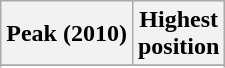<table class="wikitable sortable">
<tr>
<th>Peak (2010)</th>
<th>Highest<br>position</th>
</tr>
<tr>
</tr>
<tr>
</tr>
</table>
